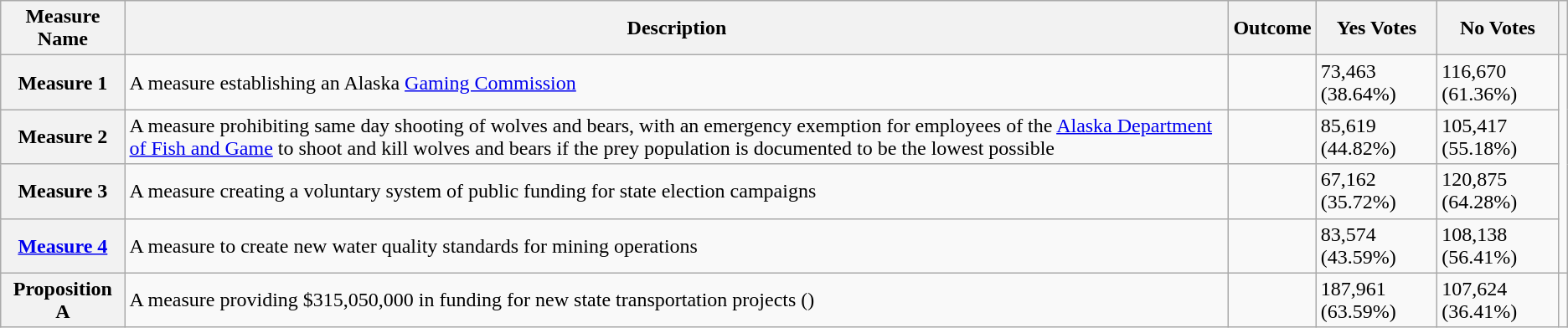<table class="wikitable sortable plainrowheaders">
<tr>
<th scope=col>Measure Name</th>
<th scope=col>Description</th>
<th scope=col>Outcome</th>
<th scope=col>Yes Votes</th>
<th scope=col>No Votes</th>
<th scope=col></th>
</tr>
<tr>
<th scope=row>Measure 1</th>
<td>A measure establishing an Alaska <a href='#'>Gaming Commission</a></td>
<td></td>
<td>73,463 (38.64%)</td>
<td>116,670 (61.36%)</td>
<td rowspan=4></td>
</tr>
<tr>
<th scope=row>Measure 2</th>
<td>A measure prohibiting same day shooting of wolves and bears,  with an emergency exemption for employees of the <a href='#'>Alaska Department of Fish and Game</a> to shoot and kill wolves and bears if the prey population is documented to be the lowest possible</td>
<td></td>
<td>85,619 (44.82%)</td>
<td>105,417 (55.18%)</td>
</tr>
<tr>
<th scope=row>Measure 3</th>
<td>A measure creating a voluntary system of public funding for state election campaigns</td>
<td></td>
<td>67,162 (35.72%)</td>
<td>120,875 (64.28%)</td>
</tr>
<tr>
<th scope=row><a href='#'>Measure 4</a></th>
<td>A measure to create new water quality standards for mining operations</td>
<td></td>
<td>83,574 (43.59%)</td>
<td>108,138 (56.41%)</td>
</tr>
<tr>
<th scope=row !scope=row>Proposition A</th>
<td>A measure providing $315,050,000 in funding for new state transportation projects ()</td>
<td></td>
<td>187,961 (63.59%)</td>
<td>107,624 (36.41%)</td>
<td></td>
</tr>
</table>
